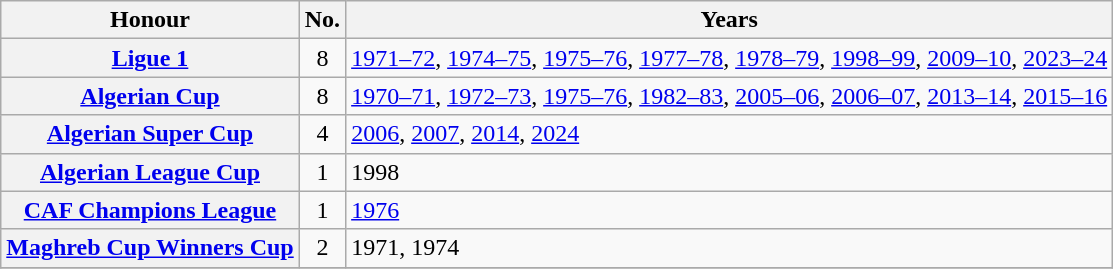<table class="wikitable plainrowheaders">
<tr>
<th scope=col>Honour</th>
<th scope=col>No.</th>
<th scope=col>Years</th>
</tr>
<tr>
<th scope=row><a href='#'>Ligue 1</a></th>
<td align=center>8</td>
<td><a href='#'>1971–72</a>, <a href='#'>1974–75</a>, <a href='#'>1975–76</a>, <a href='#'>1977–78</a>, <a href='#'>1978–79</a>, <a href='#'>1998–99</a>, <a href='#'>2009–10</a>, <a href='#'>2023–24</a></td>
</tr>
<tr>
<th scope=row><a href='#'>Algerian Cup</a></th>
<td align=center>8</td>
<td><a href='#'>1970–71</a>, <a href='#'>1972–73</a>, <a href='#'>1975–76</a>, <a href='#'>1982–83</a>, <a href='#'>2005–06</a>, <a href='#'>2006–07</a>, <a href='#'>2013–14</a>, <a href='#'>2015–16</a></td>
</tr>
<tr>
<th scope=row><a href='#'>Algerian Super Cup</a></th>
<td align=center>4</td>
<td><a href='#'>2006</a>, <a href='#'>2007</a>, <a href='#'>2014</a>, <a href='#'>2024</a></td>
</tr>
<tr>
<th scope=row><a href='#'>Algerian League Cup</a></th>
<td align=center>1</td>
<td>1998</td>
</tr>
<tr>
<th scope=row><a href='#'>CAF Champions League</a></th>
<td align=center>1</td>
<td><a href='#'>1976</a></td>
</tr>
<tr>
<th scope=row><a href='#'>Maghreb Cup Winners Cup</a></th>
<td align=center>2</td>
<td>1971, 1974</td>
</tr>
<tr>
</tr>
</table>
